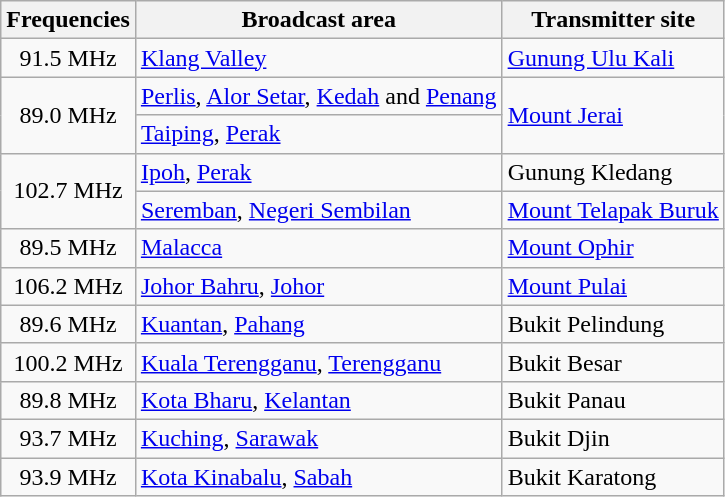<table class="wikitable">
<tr>
<th>Frequencies</th>
<th>Broadcast area</th>
<th>Transmitter site</th>
</tr>
<tr>
<td style="text-align:center;">91.5 MHz</td>
<td><a href='#'>Klang Valley</a></td>
<td><a href='#'>Gunung Ulu Kali</a></td>
</tr>
<tr>
<td style="text-align:center;" rowspan=2>89.0 MHz</td>
<td><a href='#'>Perlis</a>, <a href='#'>Alor Setar</a>, <a href='#'>Kedah</a> and <a href='#'>Penang</a></td>
<td rowspan=2><a href='#'>Mount Jerai</a></td>
</tr>
<tr>
<td><a href='#'>Taiping</a>, <a href='#'>Perak</a></td>
</tr>
<tr>
<td style="text-align:center;" rowspan=2>102.7 MHz</td>
<td><a href='#'>Ipoh</a>, <a href='#'>Perak</a></td>
<td>Gunung Kledang</td>
</tr>
<tr>
<td><a href='#'>Seremban</a>, <a href='#'>Negeri Sembilan</a></td>
<td><a href='#'>Mount Telapak Buruk</a></td>
</tr>
<tr>
<td style="text-align:center;">89.5 MHz</td>
<td><a href='#'>Malacca</a></td>
<td><a href='#'>Mount Ophir</a></td>
</tr>
<tr>
<td style="text-align:center;">106.2 MHz</td>
<td><a href='#'>Johor Bahru</a>, <a href='#'>Johor</a></td>
<td><a href='#'>Mount Pulai</a></td>
</tr>
<tr>
<td style="text-align:center;">89.6 MHz</td>
<td><a href='#'>Kuantan</a>, <a href='#'>Pahang</a></td>
<td>Bukit Pelindung</td>
</tr>
<tr>
<td style="text-align:center;">100.2 MHz</td>
<td><a href='#'>Kuala Terengganu</a>, <a href='#'>Terengganu</a></td>
<td>Bukit Besar</td>
</tr>
<tr>
<td style="text-align:center;">89.8 MHz</td>
<td><a href='#'>Kota Bharu</a>, <a href='#'>Kelantan</a></td>
<td>Bukit Panau</td>
</tr>
<tr>
<td style="text-align:center;">93.7 MHz</td>
<td><a href='#'>Kuching</a>, <a href='#'>Sarawak</a></td>
<td>Bukit Djin</td>
</tr>
<tr>
<td style="text-align:center;">93.9 MHz</td>
<td><a href='#'>Kota Kinabalu</a>, <a href='#'>Sabah</a></td>
<td>Bukit Karatong</td>
</tr>
</table>
